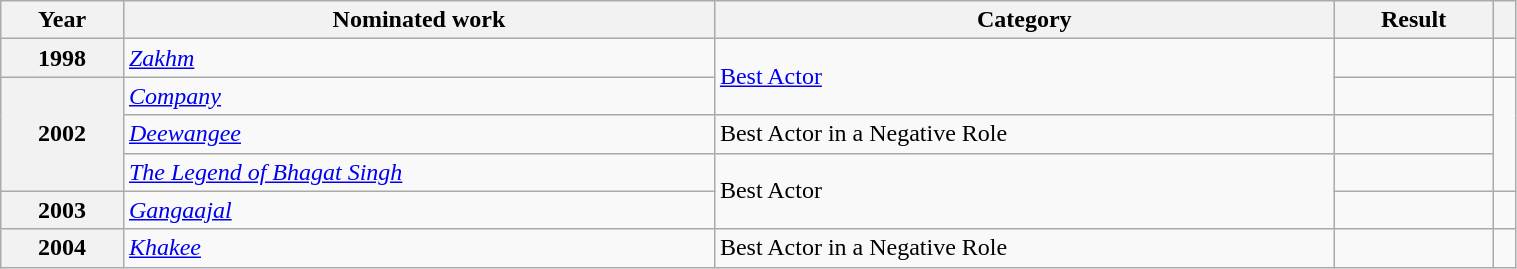<table class="wikitable plainrowheaders" style="width:80%;">
<tr>
<th>Year</th>
<th>Nominated work</th>
<th>Category</th>
<th>Result</th>
<th></th>
</tr>
<tr>
<th scope="row">1998</th>
<td><em><a href='#'>Zakhm</a></em></td>
<td rowspan="2"><a href='#'>Best Actor</a></td>
<td></td>
<td style="text-align:center;"></td>
</tr>
<tr>
<th scope="row" rowspan="3">2002</th>
<td><em><a href='#'>Company</a></em></td>
<td></td>
<td style="text-align:center;" rowspan="3"></td>
</tr>
<tr>
<td><em><a href='#'>Deewangee</a></em></td>
<td>Best Actor in a Negative Role</td>
<td></td>
</tr>
<tr>
<td><em><a href='#'>The Legend of Bhagat Singh</a></em></td>
<td rowspan="2">Best Actor</td>
<td></td>
</tr>
<tr>
<th scope="row">2003</th>
<td><em><a href='#'>Gangaajal</a></em></td>
<td></td>
<td style="text-align:center;"></td>
</tr>
<tr>
<th scope="row">2004</th>
<td><em><a href='#'>Khakee</a></em></td>
<td>Best Actor in a Negative Role</td>
<td></td>
<td style="text-align:center;"></td>
</tr>
</table>
